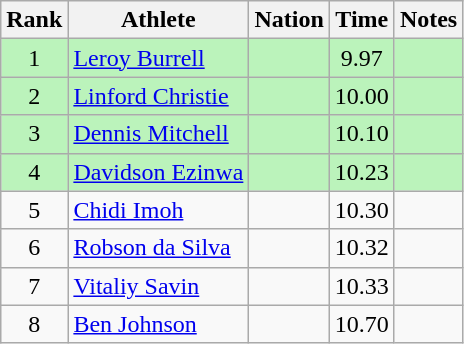<table class="wikitable sortable" style="text-align:center">
<tr>
<th>Rank</th>
<th>Athlete</th>
<th>Nation</th>
<th>Time</th>
<th>Notes</th>
</tr>
<tr style="background:#bbf3bb;">
<td>1</td>
<td align=left><a href='#'>Leroy Burrell</a></td>
<td align=left></td>
<td>9.97</td>
<td></td>
</tr>
<tr style="background:#bbf3bb;">
<td>2</td>
<td align=left><a href='#'>Linford Christie</a></td>
<td align=left></td>
<td>10.00</td>
<td></td>
</tr>
<tr style="background:#bbf3bb;">
<td>3</td>
<td align=left><a href='#'>Dennis Mitchell</a></td>
<td align=left></td>
<td>10.10</td>
<td></td>
</tr>
<tr style="background:#bbf3bb;">
<td>4</td>
<td align=left><a href='#'>Davidson Ezinwa</a></td>
<td align=left></td>
<td>10.23</td>
<td></td>
</tr>
<tr>
<td>5</td>
<td align=left><a href='#'>Chidi Imoh</a></td>
<td align=left></td>
<td>10.30</td>
<td></td>
</tr>
<tr>
<td>6</td>
<td align=left><a href='#'>Robson da Silva</a></td>
<td align=left></td>
<td>10.32</td>
<td></td>
</tr>
<tr>
<td>7</td>
<td align=left><a href='#'>Vitaliy Savin</a></td>
<td align=left></td>
<td>10.33</td>
<td></td>
</tr>
<tr>
<td>8</td>
<td align=left><a href='#'>Ben Johnson</a></td>
<td align=left></td>
<td>10.70</td>
<td></td>
</tr>
</table>
